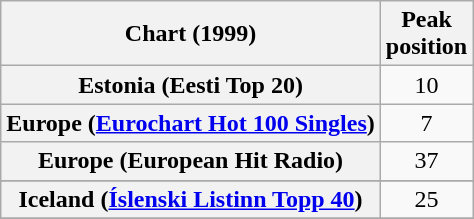<table class="wikitable sortable plainrowheaders" style="text-align:center">
<tr>
<th scope="col">Chart (1999)</th>
<th scope="col">Peak<br>position</th>
</tr>
<tr>
<th scope="row">Estonia (Eesti Top 20)</th>
<td align="center">10</td>
</tr>
<tr>
<th scope="row">Europe (<a href='#'>Eurochart Hot 100 Singles</a>)</th>
<td>7</td>
</tr>
<tr>
<th scope="row">Europe (European Hit Radio)</th>
<td>37</td>
</tr>
<tr>
</tr>
<tr>
<th scope="row">Iceland (<a href='#'>Íslenski Listinn Topp 40</a>)</th>
<td>25</td>
</tr>
<tr>
</tr>
<tr>
</tr>
<tr>
</tr>
</table>
